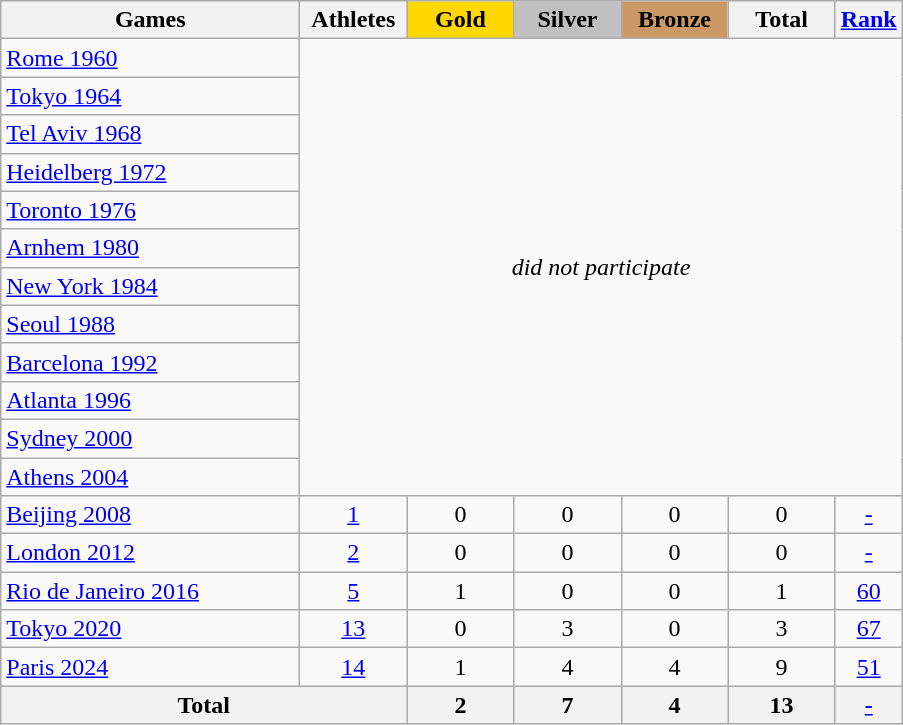<table class="wikitable" style="text-align:center; font-size:100%;">
<tr>
<th style="width:12em;">Games</th>
<th style="width:4em;">Athletes</th>
<th style="width:4em; background:gold;">Gold</th>
<th style="width:4em; background:silver;">Silver</th>
<th style="width:4em; background:#cc9966;">Bronze</th>
<th style="width:4em;">Total</th>
<th style="width:2em;"><a href='#'>Rank</a></th>
</tr>
<tr>
<td align=left> <a href='#'>Rome 1960</a></td>
<td colspan=6 rowspan=12><em>did not participate</em></td>
</tr>
<tr>
<td align=left> <a href='#'>Tokyo 1964</a></td>
</tr>
<tr>
<td align=left> <a href='#'>Tel Aviv 1968</a></td>
</tr>
<tr>
<td align=left> <a href='#'>Heidelberg 1972</a></td>
</tr>
<tr>
<td align=left> <a href='#'>Toronto 1976</a></td>
</tr>
<tr>
<td align=left> <a href='#'>Arnhem 1980</a></td>
</tr>
<tr>
<td align=left> <a href='#'>New York 1984</a></td>
</tr>
<tr>
<td align=left> <a href='#'>Seoul 1988</a></td>
</tr>
<tr>
<td align=left> <a href='#'>Barcelona 1992</a></td>
</tr>
<tr>
<td align=left> <a href='#'>Atlanta 1996</a></td>
</tr>
<tr>
<td align=left> <a href='#'>Sydney 2000</a></td>
</tr>
<tr>
<td align=left> <a href='#'>Athens 2004</a></td>
</tr>
<tr>
<td align=left> <a href='#'>Beijing 2008</a></td>
<td><a href='#'>1</a></td>
<td>0</td>
<td>0</td>
<td>0</td>
<td>0</td>
<td><a href='#'>-</a></td>
</tr>
<tr>
<td align=left> <a href='#'>London 2012</a></td>
<td><a href='#'>2</a></td>
<td>0</td>
<td>0</td>
<td>0</td>
<td>0</td>
<td><a href='#'>-</a></td>
</tr>
<tr>
<td align=left> <a href='#'>Rio de Janeiro 2016</a></td>
<td><a href='#'>5</a></td>
<td>1</td>
<td>0</td>
<td>0</td>
<td>1</td>
<td><a href='#'>60</a></td>
</tr>
<tr>
<td align=left> <a href='#'>Tokyo 2020</a></td>
<td><a href='#'>13</a></td>
<td>0</td>
<td>3</td>
<td>0</td>
<td>3</td>
<td><a href='#'>67</a></td>
</tr>
<tr>
<td align=left> <a href='#'>Paris 2024</a></td>
<td><a href='#'>14</a></td>
<td>1</td>
<td>4</td>
<td>4</td>
<td>9</td>
<td><a href='#'>51</a></td>
</tr>
<tr>
<th colspan=2>Total</th>
<th>2</th>
<th>7</th>
<th>4</th>
<th>13</th>
<th><a href='#'>-</a></th>
</tr>
</table>
